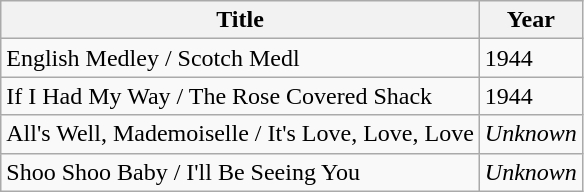<table class="wikitable">
<tr>
<th>Title</th>
<th>Year</th>
</tr>
<tr>
<td>English Medley / Scotch Medl</td>
<td>1944</td>
</tr>
<tr>
<td>If I Had My Way / The Rose Covered Shack</td>
<td>1944</td>
</tr>
<tr>
<td>All's Well, Mademoiselle /  It's Love, Love, Love</td>
<td><em>Unknown</em></td>
</tr>
<tr>
<td>Shoo Shoo Baby / I'll Be Seeing You</td>
<td><em>Unknown</em></td>
</tr>
</table>
